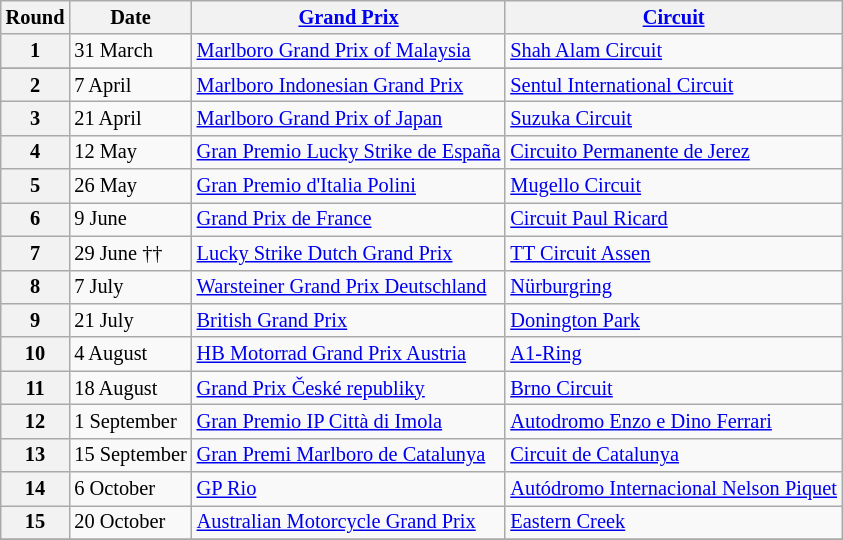<table class="wikitable" style="font-size: 85%;">
<tr>
<th>Round</th>
<th>Date</th>
<th><a href='#'>Grand Prix</a></th>
<th><a href='#'>Circuit</a></th>
</tr>
<tr>
<th>1</th>
<td>31 March</td>
<td> <a href='#'>Marlboro Grand Prix of Malaysia</a></td>
<td><a href='#'>Shah Alam Circuit</a></td>
</tr>
<tr>
</tr>
<tr>
<th>2</th>
<td>7 April</td>
<td> <a href='#'>Marlboro Indonesian Grand Prix</a></td>
<td><a href='#'>Sentul International Circuit</a></td>
</tr>
<tr>
<th>3</th>
<td>21 April</td>
<td> <a href='#'>Marlboro Grand Prix of Japan</a></td>
<td><a href='#'>Suzuka Circuit</a></td>
</tr>
<tr>
<th>4</th>
<td>12 May</td>
<td> <a href='#'>Gran Premio Lucky Strike de España</a></td>
<td><a href='#'>Circuito Permanente de Jerez</a></td>
</tr>
<tr>
<th>5</th>
<td>26 May</td>
<td> <a href='#'>Gran Premio d'Italia Polini</a></td>
<td><a href='#'>Mugello Circuit</a></td>
</tr>
<tr>
<th>6</th>
<td>9 June</td>
<td> <a href='#'>Grand Prix de France</a></td>
<td><a href='#'>Circuit Paul Ricard</a></td>
</tr>
<tr>
<th>7</th>
<td>29 June ††</td>
<td> <a href='#'>Lucky Strike Dutch Grand Prix</a></td>
<td><a href='#'>TT Circuit Assen</a></td>
</tr>
<tr>
<th>8</th>
<td>7 July</td>
<td> <a href='#'>Warsteiner Grand Prix Deutschland</a></td>
<td><a href='#'>Nürburgring</a></td>
</tr>
<tr>
<th>9</th>
<td>21 July</td>
<td> <a href='#'>British Grand Prix</a></td>
<td><a href='#'>Donington Park</a></td>
</tr>
<tr>
<th>10</th>
<td>4 August</td>
<td> <a href='#'>HB Motorrad Grand Prix Austria</a></td>
<td><a href='#'>A1-Ring</a></td>
</tr>
<tr>
<th>11</th>
<td>18 August</td>
<td> <a href='#'>Grand Prix České republiky</a></td>
<td><a href='#'>Brno Circuit</a></td>
</tr>
<tr>
<th>12</th>
<td>1 September</td>
<td> <a href='#'>Gran Premio IP Città di Imola</a></td>
<td><a href='#'>Autodromo Enzo e Dino Ferrari</a></td>
</tr>
<tr>
<th>13</th>
<td>15 September</td>
<td> <a href='#'>Gran Premi Marlboro de Catalunya</a></td>
<td><a href='#'>Circuit de Catalunya</a></td>
</tr>
<tr>
<th>14</th>
<td>6 October</td>
<td> <a href='#'>GP Rio</a></td>
<td><a href='#'>Autódromo Internacional Nelson Piquet</a></td>
</tr>
<tr>
<th>15</th>
<td>20 October</td>
<td> <a href='#'>Australian Motorcycle Grand Prix</a></td>
<td><a href='#'>Eastern Creek</a></td>
</tr>
<tr>
</tr>
</table>
